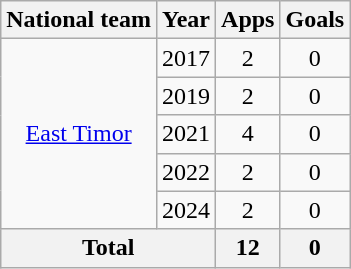<table class="wikitable" style="text-align:center">
<tr>
<th>National team</th>
<th>Year</th>
<th>Apps</th>
<th>Goals</th>
</tr>
<tr>
<td rowspan="5"><a href='#'>East Timor</a></td>
<td>2017</td>
<td>2</td>
<td>0</td>
</tr>
<tr>
<td>2019</td>
<td>2</td>
<td>0</td>
</tr>
<tr>
<td>2021</td>
<td>4</td>
<td>0</td>
</tr>
<tr>
<td>2022</td>
<td>2</td>
<td>0</td>
</tr>
<tr>
<td>2024</td>
<td>2</td>
<td>0</td>
</tr>
<tr>
<th colspan="2">Total</th>
<th>12</th>
<th>0</th>
</tr>
</table>
